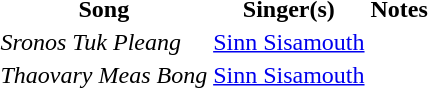<table>
<tr>
<th>Song</th>
<th>Singer(s)</th>
<th>Notes</th>
</tr>
<tr>
<td><em>Sronos Tuk Pleang</em></td>
<td><a href='#'>Sinn Sisamouth</a></td>
<td></td>
</tr>
<tr>
<td><em>Thaovary Meas Bong</em></td>
<td><a href='#'>Sinn Sisamouth</a></td>
<td></td>
</tr>
</table>
